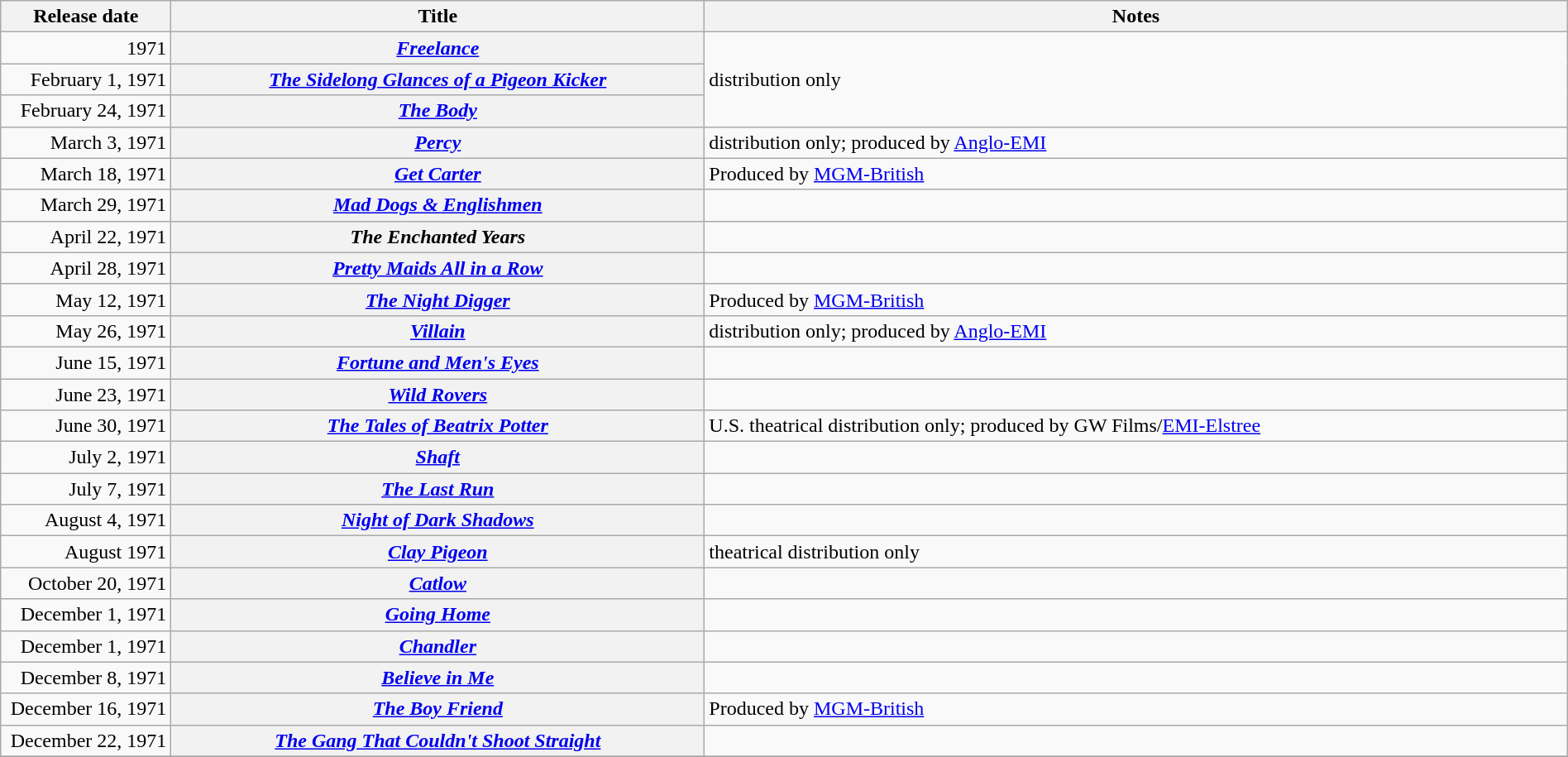<table class="wikitable sortable" style="width:100%;">
<tr>
<th scope="col" style="width:130px;">Release date</th>
<th>Title</th>
<th>Notes</th>
</tr>
<tr>
<td style="text-align:right;">1971</td>
<th scope="row"><em><a href='#'>Freelance</a></em></th>
<td rowspan="3">distribution only</td>
</tr>
<tr>
<td style="text-align:right;">February 1, 1971</td>
<th scope="row"><em><a href='#'>The Sidelong Glances of a Pigeon Kicker</a></em></th>
</tr>
<tr>
<td style="text-align:right;">February 24, 1971</td>
<th scope="row"><em><a href='#'>The Body</a></em></th>
</tr>
<tr>
<td style="text-align:right;">March 3, 1971</td>
<th scope="row"><em><a href='#'>Percy</a></em></th>
<td>distribution only; produced by <a href='#'>Anglo-EMI</a></td>
</tr>
<tr>
<td style="text-align:right;">March 18, 1971</td>
<th scope="row"><em><a href='#'>Get Carter</a></em></th>
<td>Produced by <a href='#'>MGM-British</a></td>
</tr>
<tr>
<td style="text-align:right;">March 29, 1971</td>
<th scope="row"><em><a href='#'>Mad Dogs & Englishmen</a></em></th>
<td></td>
</tr>
<tr>
<td style="text-align:right;">April 22, 1971</td>
<th scope="row"><em>The Enchanted Years</em></th>
<td></td>
</tr>
<tr>
<td style="text-align:right;">April 28, 1971</td>
<th scope="row"><em><a href='#'>Pretty Maids All in a Row</a></em></th>
<td></td>
</tr>
<tr>
<td style="text-align:right;">May 12, 1971</td>
<th scope="row"><em><a href='#'>The Night Digger</a></em></th>
<td>Produced by <a href='#'>MGM-British</a></td>
</tr>
<tr>
<td style="text-align:right;">May 26, 1971</td>
<th scope="row"><em><a href='#'>Villain</a></em></th>
<td>distribution only; produced by <a href='#'>Anglo-EMI</a></td>
</tr>
<tr>
<td style="text-align:right;">June 15, 1971</td>
<th scope="row"><em><a href='#'>Fortune and Men's Eyes</a></em></th>
<td></td>
</tr>
<tr>
<td style="text-align:right;">June 23, 1971</td>
<th scope="row"><em><a href='#'>Wild Rovers</a></em></th>
<td></td>
</tr>
<tr>
<td style="text-align:right;">June 30, 1971</td>
<th scope="row"><em><a href='#'>The Tales of Beatrix Potter</a></em></th>
<td>U.S. theatrical distribution only; produced by GW Films/<a href='#'>EMI-Elstree</a></td>
</tr>
<tr>
<td style="text-align:right;">July 2, 1971</td>
<th scope="row"><em><a href='#'>Shaft</a></em></th>
<td></td>
</tr>
<tr>
<td style="text-align:right;">July 7, 1971</td>
<th scope="row"><em><a href='#'>The Last Run</a></em></th>
<td></td>
</tr>
<tr>
<td style="text-align:right;">August 4, 1971</td>
<th scope="row"><em><a href='#'>Night of Dark Shadows</a></em></th>
<td></td>
</tr>
<tr>
<td style="text-align:right;">August 1971</td>
<th scope="row"><em><a href='#'>Clay Pigeon</a></em></th>
<td>theatrical distribution only</td>
</tr>
<tr>
<td style="text-align:right;">October 20, 1971</td>
<th scope="row"><em><a href='#'>Catlow</a></em></th>
<td></td>
</tr>
<tr>
<td style="text-align:right;">December 1, 1971</td>
<th scope="row"><em><a href='#'>Going Home</a></em></th>
<td></td>
</tr>
<tr>
<td style="text-align:right;">December 1, 1971</td>
<th scope="row"><em><a href='#'>Chandler</a></em></th>
<td></td>
</tr>
<tr>
<td style="text-align:right;">December 8, 1971</td>
<th scope="row"><em><a href='#'>Believe in Me</a></em></th>
<td></td>
</tr>
<tr>
<td style="text-align:right;">December 16, 1971</td>
<th scope="row"><em><a href='#'>The Boy Friend</a></em></th>
<td>Produced by <a href='#'>MGM-British</a></td>
</tr>
<tr>
<td style="text-align:right;">December 22, 1971</td>
<th scope="row"><em><a href='#'>The Gang That Couldn't Shoot Straight</a></em></th>
<td></td>
</tr>
<tr>
</tr>
</table>
